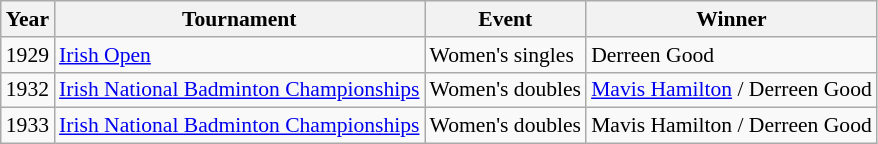<table class=wikitable style=font-size:90%;>
<tr>
<th>Year</th>
<th>Tournament</th>
<th>Event</th>
<th>Winner</th>
</tr>
<tr>
<td>1929</td>
<td><a href='#'>Irish Open</a></td>
<td>Women's singles</td>
<td>Derreen Good</td>
</tr>
<tr>
<td>1932</td>
<td><a href='#'>Irish National Badminton Championships</a></td>
<td>Women's doubles</td>
<td><a href='#'>Mavis Hamilton</a> / Derreen Good</td>
</tr>
<tr>
<td>1933</td>
<td><a href='#'>Irish National Badminton Championships</a></td>
<td>Women's doubles</td>
<td>Mavis Hamilton / Derreen Good</td>
</tr>
</table>
